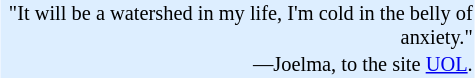<table class="toccolours" style="float: right; margin-left: 1em; margin-right: 2em; font-size: 85%; background:#ddeeff; color:black; width:30em; max-width: 25%;" cellspacing="0">
<tr>
<td style="text-align: right;">"It will be a watershed in my life, I'm cold in the belly of anxiety."</td>
</tr>
<tr>
<td style="text-align: right;">—Joelma, to the site <a href='#'>UOL</a>.</td>
</tr>
</table>
